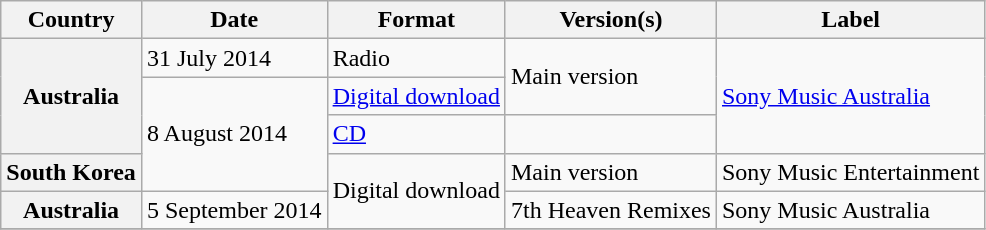<table class="wikitable plainrowheaders">
<tr>
<th scope="col">Country</th>
<th scope="col">Date</th>
<th scope="col">Format</th>
<th scope="col">Version(s)</th>
<th scope="col">Label</th>
</tr>
<tr>
<th scope="row" rowspan="3">Australia</th>
<td>31 July 2014</td>
<td>Radio</td>
<td rowspan="2">Main version</td>
<td rowspan="3"><a href='#'>Sony Music Australia</a></td>
</tr>
<tr>
<td rowspan="3">8 August 2014</td>
<td><a href='#'>Digital download</a></td>
</tr>
<tr>
<td><a href='#'>CD</a></td>
<td></td>
</tr>
<tr>
<th scope="row">South Korea</th>
<td rowspan="2">Digital download</td>
<td>Main version</td>
<td>Sony Music Entertainment</td>
</tr>
<tr>
<th scope="row">Australia</th>
<td>5 September 2014</td>
<td>7th Heaven Remixes</td>
<td>Sony Music Australia</td>
</tr>
<tr>
</tr>
</table>
